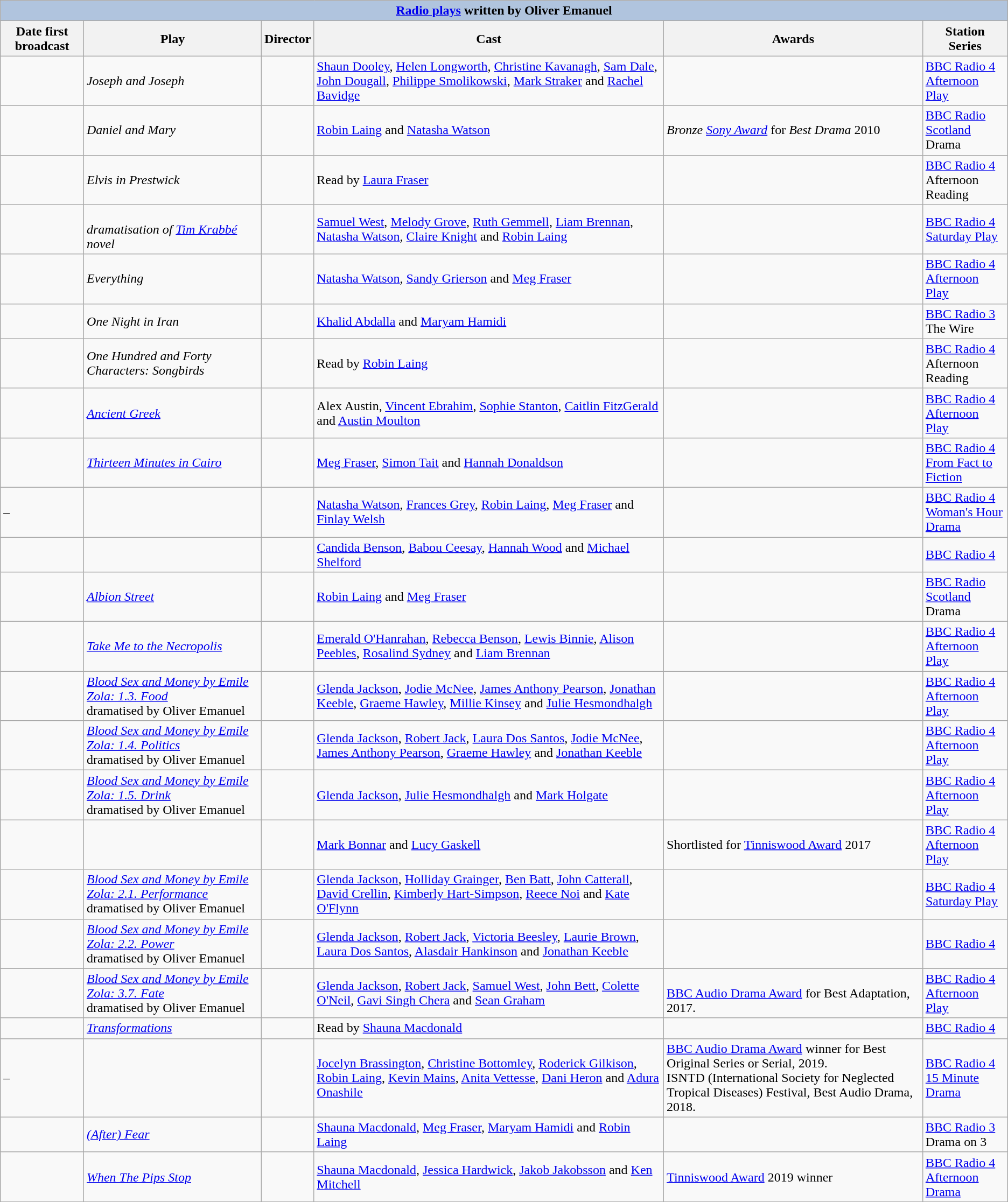<table class="wikitable sortable" style="font-size: 100%; background: #f9f9f9">
<tr>
<th colspan=6 style="background:#B0C4DE;"><a href='#'>Radio plays</a> written by Oliver Emanuel</th>
</tr>
<tr align="center">
<th>Date first broadcast</th>
<th>Play</th>
<th>Director</th>
<th class="unsortable">Cast</th>
<th class="unsortable">Awards</th>
<th>Station<br>Series<br></th>
</tr>
<tr id="Joseph and Joseph">
<td></td>
<td><em>Joseph and Joseph</em> </td>
<td></td>
<td><a href='#'>Shaun Dooley</a>, <a href='#'>Helen Longworth</a>, <a href='#'>Christine Kavanagh</a>, <a href='#'>Sam Dale</a>, <a href='#'>John Dougall</a>, <a href='#'>Philippe Smolikowski</a>, <a href='#'>Mark Straker</a> and <a href='#'>Rachel Bavidge</a></td>
<td></td>
<td><a href='#'>BBC Radio 4</a><br><a href='#'>Afternoon Play</a></td>
</tr>
<tr id="Daniel and Mary">
<td></td>
<td><em>Daniel and Mary</em> </td>
<td></td>
<td><a href='#'>Robin Laing</a> and <a href='#'>Natasha Watson</a></td>
<td><em>Bronze <a href='#'>Sony Award</a></em> for <em>Best Drama</em> 2010 </td>
<td><a href='#'>BBC Radio Scotland</a><br>Drama</td>
</tr>
<tr id="Elvis in Prestwick">
<td></td>
<td><em>Elvis in Prestwick</em> </td>
<td></td>
<td>Read by <a href='#'>Laura Fraser</a></td>
<td></td>
<td><a href='#'>BBC Radio 4</a><br>Afternoon Reading</td>
</tr>
<tr id="The Vanishing">
<td></td>
<td><em><br>dramatisation of <a href='#'>Tim Krabbé</a> novel</em> </td>
<td></td>
<td><a href='#'>Samuel West</a>, <a href='#'>Melody Grove</a>, <a href='#'>Ruth Gemmell</a>, <a href='#'>Liam Brennan</a>, <a href='#'>Natasha Watson</a>, <a href='#'>Claire Knight</a> and <a href='#'>Robin Laing</a></td>
<td></td>
<td><a href='#'>BBC Radio 4</a><br><a href='#'>Saturday Play</a></td>
</tr>
<tr id="Everything">
<td></td>
<td><em>Everything</em> </td>
<td></td>
<td><a href='#'>Natasha Watson</a>, <a href='#'>Sandy Grierson</a> and <a href='#'>Meg Fraser</a></td>
<td></td>
<td><a href='#'>BBC Radio 4</a><br><a href='#'>Afternoon Play</a></td>
</tr>
<tr id="One Night in Iran">
<td></td>
<td><em>One Night in Iran</em> </td>
<td></td>
<td><a href='#'>Khalid Abdalla</a> and <a href='#'>Maryam Hamidi</a></td>
<td></td>
<td><a href='#'>BBC Radio 3</a><br>The Wire</td>
</tr>
<tr id="One Hundred and Forty Characters: Songbirds">
<td></td>
<td><em>One Hundred and Forty Characters: Songbirds</em> </td>
<td></td>
<td>Read by <a href='#'>Robin Laing</a></td>
<td></td>
<td><a href='#'>BBC Radio 4</a><br>Afternoon Reading</td>
</tr>
<tr id="Ancient Greek">
<td></td>
<td><em><a href='#'>Ancient Greek</a></em> </td>
<td></td>
<td>Alex Austin, <a href='#'>Vincent Ebrahim</a>, <a href='#'>Sophie Stanton</a>, <a href='#'>Caitlin FitzGerald</a> and <a href='#'>Austin Moulton</a></td>
<td></td>
<td><a href='#'>BBC Radio 4</a><br><a href='#'>Afternoon Play</a></td>
</tr>
<tr id="Thirteen Minutes in Cairo">
<td></td>
<td><em><a href='#'>Thirteen Minutes in Cairo</a></em> </td>
<td></td>
<td><a href='#'>Meg Fraser</a>, <a href='#'>Simon Tait</a> and <a href='#'>Hannah Donaldson</a></td>
<td></td>
<td><a href='#'>BBC Radio 4</a><br><a href='#'>From Fact to Fiction</a></td>
</tr>
<tr id="The Other One">
<td> – </td>
<td><em></em> </td>
<td></td>
<td><a href='#'>Natasha Watson</a>, <a href='#'>Frances Grey</a>, <a href='#'>Robin Laing</a>, <a href='#'>Meg Fraser</a> and <a href='#'>Finlay Welsh</a></td>
<td></td>
<td><a href='#'>BBC Radio 4</a><br><a href='#'>Woman's Hour Drama</a></td>
</tr>
<tr id="The Spare Room">
<td></td>
<td><em></em> </td>
<td></td>
<td><a href='#'>Candida Benson</a>, <a href='#'>Babou Ceesay</a>, <a href='#'>Hannah Wood</a> and <a href='#'>Michael Shelford</a></td>
<td></td>
<td><a href='#'>BBC Radio 4</a></td>
</tr>
<tr id="Albion Street">
<td></td>
<td><em><a href='#'>Albion Street</a></em> </td>
<td></td>
<td><a href='#'>Robin Laing</a> and <a href='#'>Meg Fraser</a></td>
<td></td>
<td><a href='#'>BBC Radio Scotland</a><br>Drama</td>
</tr>
<tr id="Take Me to the Necropolis">
<td></td>
<td><em><a href='#'>Take Me to the Necropolis</a></em> </td>
<td></td>
<td><a href='#'>Emerald O'Hanrahan</a>, <a href='#'>Rebecca Benson</a>, <a href='#'>Lewis Binnie</a>, <a href='#'>Alison Peebles</a>, <a href='#'>Rosalind Sydney</a> and <a href='#'>Liam Brennan</a></td>
<td></td>
<td><a href='#'>BBC Radio 4</a><br><a href='#'>Afternoon Play</a></td>
</tr>
<tr id="Blood Sex and Money: Food">
<td></td>
<td><em><a href='#'>Blood Sex and Money by Emile Zola: 1.3. Food</a></em><br>dramatised by Oliver Emanuel </td>
<td></td>
<td><a href='#'>Glenda Jackson</a>, <a href='#'>Jodie McNee</a>, <a href='#'>James Anthony Pearson</a>, <a href='#'>Jonathan Keeble</a>, <a href='#'>Graeme Hawley</a>, <a href='#'>Millie Kinsey</a> and <a href='#'>Julie Hesmondhalgh</a></td>
<td></td>
<td><a href='#'>BBC Radio 4</a><br><a href='#'>Afternoon Play</a></td>
</tr>
<tr id="Blood Sex and Money: Politics">
<td></td>
<td><em><a href='#'>Blood Sex and Money by Emile Zola: 1.4. Politics</a></em><br>dramatised by Oliver Emanuel </td>
<td></td>
<td><a href='#'>Glenda Jackson</a>, <a href='#'>Robert Jack</a>, <a href='#'>Laura Dos Santos</a>, <a href='#'>Jodie McNee</a>, <a href='#'>James Anthony Pearson</a>, <a href='#'>Graeme Hawley</a> and <a href='#'>Jonathan Keeble</a></td>
<td></td>
<td><a href='#'>BBC Radio 4</a><br><a href='#'>Afternoon Play</a></td>
</tr>
<tr id="Blood Sex and Money: Drink">
<td></td>
<td><em><a href='#'>Blood Sex and Money by Emile Zola: 1.5. Drink</a></em><br>dramatised by Oliver Emanuel </td>
<td></td>
<td><a href='#'>Glenda Jackson</a>, <a href='#'>Julie Hesmondhalgh</a> and <a href='#'>Mark Holgate</a></td>
<td></td>
<td><a href='#'>BBC Radio 4</a><br><a href='#'>Afternoon Play</a></td>
</tr>
<tr id="A History of Paper">
<td></td>
<td><em></em> </td>
<td></td>
<td><a href='#'>Mark Bonnar</a> and <a href='#'>Lucy Gaskell</a></td>
<td>Shortlisted for <a href='#'>Tinniswood Award</a> 2017 </td>
<td><a href='#'>BBC Radio 4</a><br><a href='#'>Afternoon Play</a></td>
</tr>
<tr id="Blood Sex and Money: Performance">
<td></td>
<td><em><a href='#'>Blood Sex and Money by Emile Zola: 2.1. Performance</a></em><br>dramatised by Oliver Emanuel </td>
<td></td>
<td><a href='#'>Glenda Jackson</a>, <a href='#'>Holliday Grainger</a>, <a href='#'>Ben Batt</a>, <a href='#'>John Catterall</a>, <a href='#'>David Crellin</a>, <a href='#'>Kimberly Hart-Simpson</a>, <a href='#'>Reece Noi</a> and <a href='#'>Kate O'Flynn</a></td>
<td></td>
<td><a href='#'>BBC Radio 4</a><br><a href='#'>Saturday Play</a></td>
</tr>
<tr id="Blood Sex and Money: Power">
<td></td>
<td><em><a href='#'>Blood Sex and Money by Emile Zola: 2.2. Power</a></em><br>dramatised by Oliver Emanuel </td>
<td></td>
<td><a href='#'>Glenda Jackson</a>, <a href='#'>Robert Jack</a>, <a href='#'>Victoria Beesley</a>, <a href='#'>Laurie Brown</a>, <a href='#'>Laura Dos Santos</a>, <a href='#'>Alasdair Hankinson</a> and <a href='#'>Jonathan Keeble</a></td>
<td></td>
<td><a href='#'>BBC Radio 4</a></td>
</tr>
<tr id="Blood Sex and Money: Fate">
<td></td>
<td><em><a href='#'>Blood Sex and Money by Emile Zola: 3.7. Fate</a></em><br>dramatised by Oliver Emanuel </td>
<td></td>
<td><a href='#'>Glenda Jackson</a>, <a href='#'>Robert Jack</a>, <a href='#'>Samuel West</a>, <a href='#'>John Bett</a>, <a href='#'>Colette O'Neil</a>, <a href='#'>Gavi Singh Chera</a> and <a href='#'>Sean Graham</a></td>
<td><br><a href='#'>BBC Audio Drama Award</a> for Best Adaptation, 2017.</td>
<td><a href='#'>BBC Radio 4</a><br><a href='#'>Afternoon Play</a></td>
</tr>
<tr id="Transformations">
<td></td>
<td><em><a href='#'>Transformations</a></em> </td>
<td></td>
<td>Read by <a href='#'>Shauna Macdonald</a></td>
<td></td>
<td><a href='#'>BBC Radio 4</a></td>
</tr>
<tr id="The Truth About Hawaii">
<td> – </td>
<td><em></em> </td>
<td></td>
<td><a href='#'>Jocelyn Brassington</a>, <a href='#'>Christine Bottomley</a>, <a href='#'>Roderick Gilkison</a>, <a href='#'>Robin Laing</a>, <a href='#'>Kevin Mains</a>, <a href='#'>Anita Vettesse</a>, <a href='#'>Dani Heron</a> and <a href='#'>Adura Onashile</a></td>
<td><a href='#'>BBC Audio Drama Award</a> winner for Best Original Series or Serial, 2019.<br>ISNTD (International Society for Neglected Tropical Diseases) Festival, Best Audio Drama, 2018.</td>
<td><a href='#'>BBC Radio 4</a><br><a href='#'>15 Minute Drama</a></td>
</tr>
<tr id="(After) Fear">
<td></td>
<td><em><a href='#'>(After) Fear</a></em> </td>
<td></td>
<td><a href='#'>Shauna Macdonald</a>, <a href='#'>Meg Fraser</a>, <a href='#'>Maryam Hamidi</a> and <a href='#'>Robin Laing</a></td>
<td></td>
<td><a href='#'>BBC Radio 3</a><br>Drama on 3</td>
</tr>
<tr id="When The Pips Stop">
<td></td>
<td><em><a href='#'>When The Pips Stop</a></em> </td>
<td></td>
<td><a href='#'>Shauna Macdonald</a>, <a href='#'>Jessica Hardwick</a>, <a href='#'>Jakob Jakobsson</a> and <a href='#'>Ken Mitchell</a></td>
<td><a href='#'>Tinniswood Award</a> 2019 winner </td>
<td><a href='#'>BBC Radio 4</a><br><a href='#'>Afternoon Drama</a><br></td>
</tr>
<tr>
</tr>
</table>
